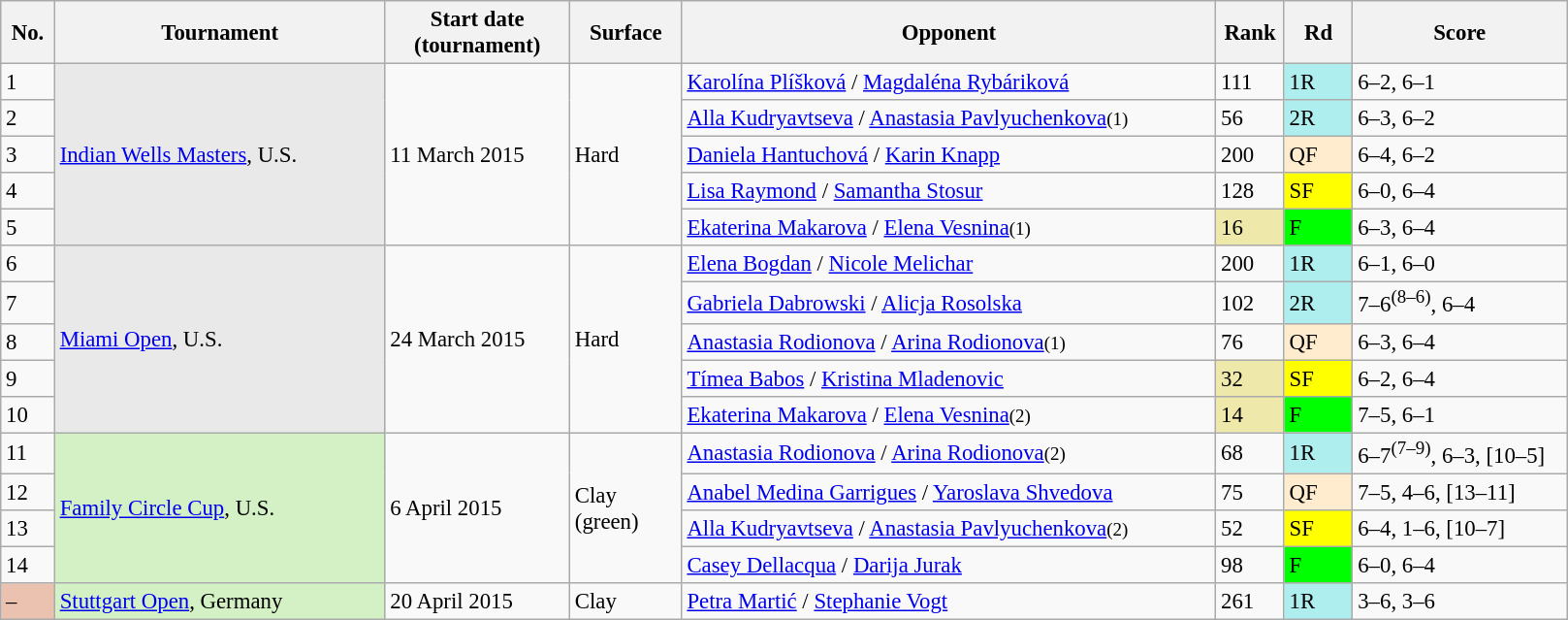<table class="wikitable" style=font-size:95%>
<tr>
<th style="width:30px">No.</th>
<th style="width:220px">Tournament</th>
<th style="width:120px">Start date<br>(tournament)</th>
<th style="width:70px">Surface</th>
<th style="width:360px"><strong>Opponent</strong></th>
<th style="width:40px"><strong>Rank</strong></th>
<th style="width:40px"><strong>Rd</strong></th>
<th style="width:140px"><strong>Score</strong></th>
</tr>
<tr>
<td>1</td>
<td style="background:#e9e9e9;" rowspan=5><a href='#'>Indian Wells Masters</a>, U.S.</td>
<td rowspan=5>11 March 2015</td>
<td rowspan=5>Hard</td>
<td> <a href='#'>Karolína Plíšková</a> /  <a href='#'>Magdaléna Rybáriková</a></td>
<td>111</td>
<td bgcolor=afeeee>1R</td>
<td>6–2, 6–1</td>
</tr>
<tr>
<td>2</td>
<td> <a href='#'>Alla Kudryavtseva</a> /  <a href='#'>Anastasia Pavlyuchenkova</a><small>(1)</small></td>
<td>56</td>
<td bgcolor=afeeee>2R</td>
<td>6–3, 6–2</td>
</tr>
<tr>
<td>3</td>
<td> <a href='#'>Daniela Hantuchová</a> /  <a href='#'>Karin Knapp</a></td>
<td>200</td>
<td bgcolor=ffebcd>QF</td>
<td>6–4, 6–2</td>
</tr>
<tr>
<td>4</td>
<td> <a href='#'>Lisa Raymond</a> /  <a href='#'>Samantha Stosur</a></td>
<td>128</td>
<td bgcolor=yellow>SF</td>
<td>6–0, 6–4</td>
</tr>
<tr>
<td>5</td>
<td> <a href='#'>Ekaterina Makarova</a> /  <a href='#'>Elena Vesnina</a><small>(1)</small></td>
<td bgcolor=EEE8AA>16</td>
<td bgcolor=lime>F</td>
<td>6–3, 6–4</td>
</tr>
<tr>
<td>6</td>
<td style="background:#e9e9e9;" rowspan=5><a href='#'>Miami Open</a>, U.S.</td>
<td rowspan=5>24 March 2015</td>
<td rowspan=5>Hard</td>
<td> <a href='#'>Elena Bogdan</a> /  <a href='#'>Nicole Melichar</a></td>
<td>200</td>
<td bgcolor=afeeee>1R</td>
<td>6–1, 6–0</td>
</tr>
<tr>
<td>7</td>
<td> <a href='#'>Gabriela Dabrowski</a> /  <a href='#'>Alicja Rosolska</a></td>
<td>102</td>
<td bgcolor=afeeee>2R</td>
<td>7–6<sup>(8–6)</sup>, 6–4</td>
</tr>
<tr>
<td>8</td>
<td> <a href='#'>Anastasia Rodionova</a> /  <a href='#'>Arina Rodionova</a><small>(1)</small></td>
<td>76</td>
<td bgcolor=ffebcd>QF</td>
<td>6–3, 6–4</td>
</tr>
<tr>
<td>9</td>
<td> <a href='#'>Tímea Babos</a> /  <a href='#'>Kristina Mladenovic</a></td>
<td bgcolor=EEE8AA>32</td>
<td style="background:yellow;">SF</td>
<td>6–2, 6–4</td>
</tr>
<tr>
<td>10</td>
<td> <a href='#'>Ekaterina Makarova</a> /  <a href='#'>Elena Vesnina</a><small>(2)</small></td>
<td bgcolor=EEE8AA>14</td>
<td bgcolor=lime>F</td>
<td>7–5, 6–1</td>
</tr>
<tr>
<td>11</td>
<td style="background:#d4f1c5;" rowspan=4><a href='#'>Family Circle Cup</a>, U.S.</td>
<td rowspan=4>6 April 2015</td>
<td rowspan=4>Clay (green)</td>
<td> <a href='#'>Anastasia Rodionova</a> /  <a href='#'>Arina Rodionova</a><small>(2)</small></td>
<td>68</td>
<td bgcolor=afeeee>1R</td>
<td>6–7<sup>(7–9)</sup>, 6–3, [10–5]</td>
</tr>
<tr>
<td>12</td>
<td> <a href='#'>Anabel Medina Garrigues</a> /  <a href='#'>Yaroslava Shvedova</a></td>
<td>75</td>
<td bgcolor=ffebcd>QF</td>
<td>7–5, 4–6, [13–11]</td>
</tr>
<tr>
<td>13</td>
<td> <a href='#'>Alla Kudryavtseva</a> /  <a href='#'>Anastasia Pavlyuchenkova</a><small>(2)</small></td>
<td>52</td>
<td style="background:yellow;">SF</td>
<td>6–4, 1–6, [10–7]</td>
</tr>
<tr>
<td>14</td>
<td> <a href='#'>Casey Dellacqua</a> /  <a href='#'>Darija Jurak</a></td>
<td>98</td>
<td style="background:lime;">F</td>
<td>6–0, 6–4</td>
</tr>
<tr>
<td bgcolor=EBC2AF>–</td>
<td style="background:#d4f1c5;"><a href='#'>Stuttgart Open</a>, Germany</td>
<td>20 April 2015</td>
<td>Clay</td>
<td> <a href='#'>Petra Martić</a> /  <a href='#'>Stephanie Vogt</a></td>
<td>261</td>
<td bgcolor=afeeee>1R</td>
<td>3–6, 3–6</td>
</tr>
</table>
